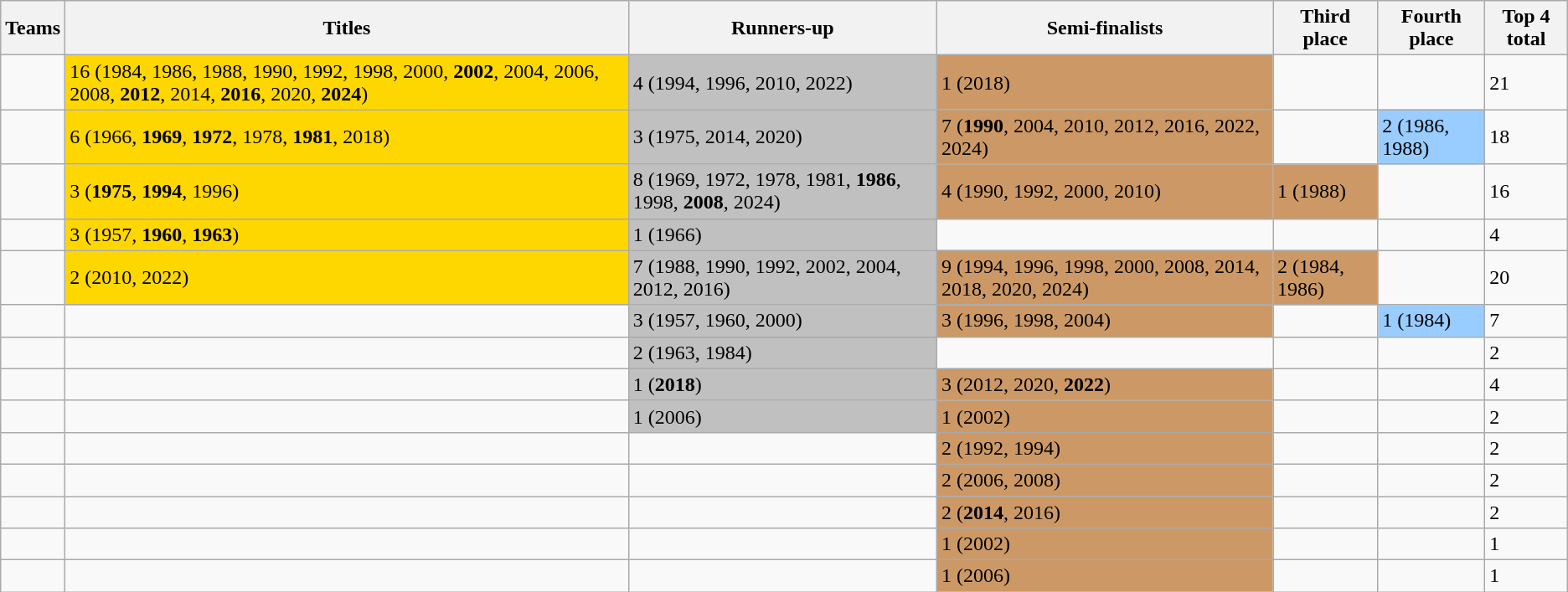<table class="wikitable sortable">
<tr>
<th>Teams</th>
<th>Titles</th>
<th>Runners-up</th>
<th>Semi-finalists</th>
<th>Third place</th>
<th>Fourth place</th>
<th>Top 4 total</th>
</tr>
<tr>
<td></td>
<td style=background:#FFD700>16 (1984, 1986, 1988, 1990, 1992, 1998, 2000, <strong>2002</strong>, 2004, 2006, 2008, <strong>2012</strong>, 2014, <strong>2016</strong>, 2020, <strong>2024</strong>)</td>
<td style=background:#C0C0C0>4 (1994, 1996, 2010, 2022)</td>
<td style=background:#CC9966>1 (2018)</td>
<td></td>
<td></td>
<td>21</td>
</tr>
<tr>
<td></td>
<td style=background:#FFD700>6 (1966, <strong>1969</strong>, <strong>1972</strong>, 1978, <strong>1981</strong>, 2018)</td>
<td style=background:#C0C0C0>3 (1975, 2014, 2020)</td>
<td style=background:#CC9966>7 (<strong>1990</strong>, 2004, 2010, 2012, 2016, 2022, 2024)</td>
<td></td>
<td style=background:#9ACDFF>2 (1986, 1988)</td>
<td>18</td>
</tr>
<tr>
<td></td>
<td style=background:#FFD700>3 (<strong>1975</strong>, <strong>1994</strong>, 1996)</td>
<td style=background:#C0C0C0>8 (1969, 1972, 1978, 1981, <strong>1986</strong>, 1998, <strong>2008</strong>, 2024)</td>
<td style=background:#CC9966>4 (1990, 1992, 2000, 2010)</td>
<td style=background:#CC9966>1 (1988)</td>
<td></td>
<td>16</td>
</tr>
<tr>
<td></td>
<td style=background:#FFD700>3 (1957, <strong>1960</strong>, <strong>1963</strong>)</td>
<td style=background:#C0C0C0>1 (1966)</td>
<td></td>
<td></td>
<td></td>
<td>4</td>
</tr>
<tr>
<td></td>
<td style=background:#FFD700>2 (2010, 2022)</td>
<td style=background:#C0C0C0>7 (1988, 1990, 1992, 2002, 2004, 2012, 2016)</td>
<td style=background:#CC9966>9 (1994, 1996, 1998, 2000, 2008, 2014, 2018, 2020, 2024)</td>
<td style=background:#CC9966>2 (1984, 1986)</td>
<td></td>
<td>20</td>
</tr>
<tr>
<td></td>
<td></td>
<td style=background:#C0C0C0>3 (1957, 1960, 2000)</td>
<td style=background:#CC9966>3 (1996, 1998, 2004)</td>
<td></td>
<td style=background:#9ACDFF>1 (1984)</td>
<td>7</td>
</tr>
<tr>
<td></td>
<td></td>
<td style=background:#C0C0C0>2 (1963, 1984)</td>
<td></td>
<td></td>
<td></td>
<td>2</td>
</tr>
<tr>
<td></td>
<td></td>
<td style=background:#C0C0C0>1 (<strong>2018</strong>)</td>
<td style=background:#CC9966>3 (2012, 2020, <strong>2022</strong>)</td>
<td></td>
<td></td>
<td>4</td>
</tr>
<tr>
<td></td>
<td></td>
<td style=background:#C0C0C0>1 (2006)</td>
<td style=background:#CC9966>1 (2002)</td>
<td></td>
<td></td>
<td>2</td>
</tr>
<tr>
<td></td>
<td></td>
<td></td>
<td style=background:#CC9966>2 (1992, 1994)</td>
<td></td>
<td></td>
<td>2</td>
</tr>
<tr>
<td></td>
<td></td>
<td></td>
<td style=background:#CC9966>2 (2006, 2008)</td>
<td></td>
<td></td>
<td>2</td>
</tr>
<tr>
<td></td>
<td></td>
<td></td>
<td style=background:#CC9966>2 (<strong>2014</strong>, 2016)</td>
<td></td>
<td></td>
<td>2</td>
</tr>
<tr>
<td></td>
<td></td>
<td></td>
<td style=background:#CC9966>1 (2002)</td>
<td></td>
<td></td>
<td>1</td>
</tr>
<tr>
<td></td>
<td></td>
<td></td>
<td style=background:#CC9966>1 (2006)</td>
<td></td>
<td></td>
<td>1</td>
</tr>
</table>
